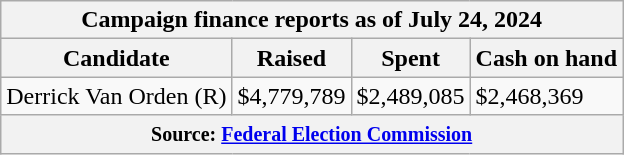<table class="wikitable sortable">
<tr>
<th colspan=4>Campaign finance reports as of July 24, 2024</th>
</tr>
<tr style="text-align:center;">
<th>Candidate</th>
<th>Raised</th>
<th>Spent</th>
<th>Cash on hand</th>
</tr>
<tr>
<td>Derrick Van Orden (R)</td>
<td>$4,779,789</td>
<td>$2,489,085</td>
<td>$2,468,369</td>
</tr>
<tr>
<th colspan="4"><small>Source: <a href='#'>Federal Election Commission</a></small></th>
</tr>
</table>
